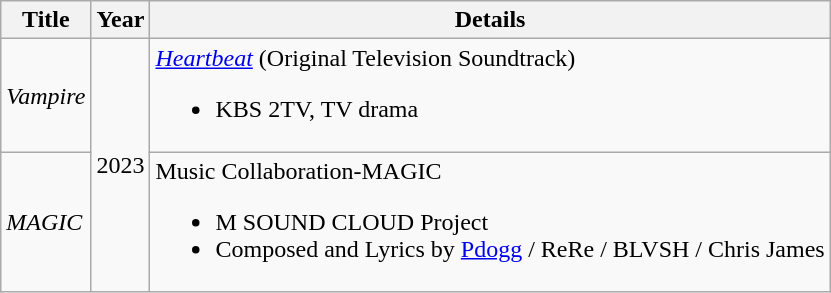<table class="wikitable">
<tr>
<th>Title</th>
<th>Year</th>
<th>Details</th>
</tr>
<tr>
<td><em>Vampire</em></td>
<td rowspan="2">2023</td>
<td><a href='#'><em>Heartbeat</em></a> (Original Television Soundtrack)<br><ul><li>KBS 2TV, TV drama</li></ul></td>
</tr>
<tr>
<td><em>MAGIC</em></td>
<td>Music Collaboration-MAGIC<br><ul><li>M SOUND CLOUD Project</li><li>Composed and Lyrics by <a href='#'>Pdogg</a> / ReRe / BLVSH / Chris James</li></ul></td>
</tr>
</table>
